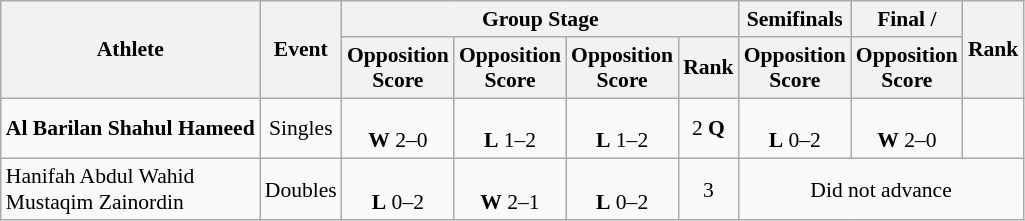<table class="wikitable" style="font-size: 90%">
<tr>
<th rowspan="2">Athlete</th>
<th rowspan="2">Event</th>
<th colspan="4">Group Stage</th>
<th>Semifinals</th>
<th>Final / </th>
<th rowspan="2">Rank</th>
</tr>
<tr>
<th>Opposition<br>Score</th>
<th>Opposition<br>Score</th>
<th>Opposition<br>Score</th>
<th>Rank</th>
<th>Opposition<br>Score</th>
<th>Opposition<br>Score</th>
</tr>
<tr align="center">
<td align="left"><strong>Al Barilan Shahul Hameed</strong></td>
<td>Singles</td>
<td><br> <strong>W</strong> 2–0</td>
<td><br> <strong>L</strong> 1–2</td>
<td><br> <strong>L</strong> 1–2</td>
<td>2 <strong>Q</strong></td>
<td><br> <strong>L</strong> 0–2</td>
<td><br> <strong>W</strong> 2–0</td>
<td></td>
</tr>
<tr align="center">
<td align="left">Hanifah Abdul Wahid<br>Mustaqim Zainordin</td>
<td>Doubles</td>
<td><br> <strong>L</strong> 0–2</td>
<td><br> <strong>W</strong> 2–1</td>
<td><br><strong>L</strong> 0–2</td>
<td>3</td>
<td colspan="3">Did not advance</td>
</tr>
</table>
